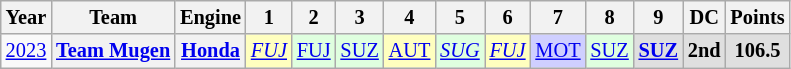<table class="wikitable" style="text-align:center; font-size:85%">
<tr>
<th>Year</th>
<th>Team</th>
<th>Engine</th>
<th>1</th>
<th>2</th>
<th>3</th>
<th>4</th>
<th>5</th>
<th>6</th>
<th>7</th>
<th>8</th>
<th>9</th>
<th>DC</th>
<th>Points</th>
</tr>
<tr>
<td><a href='#'>2023</a></td>
<th nowrap><a href='#'>Team Mugen</a></th>
<th nowrap><a href='#'>Honda</a></th>
<td style="background:#FFFFBF;"><em><a href='#'>FUJ</a></em><br></td>
<td style="background:#DFFFDF;"><a href='#'>FUJ</a><br></td>
<td style="background:#DFFFDF;"><a href='#'>SUZ</a><br></td>
<td style="background:#FFFFBF;"><a href='#'>AUT</a><br></td>
<td style="background:#DFFFDF;"><em><a href='#'>SUG</a></em><br></td>
<td style="background:#FFFFBF;"><em><a href='#'>FUJ</a></em><br></td>
<td style="background:#CFCFFF;"><a href='#'>MOT</a><br></td>
<td style="background:#DFFFDF;"><a href='#'>SUZ</a><br></td>
<td style="background:#DFDFDF;"><strong><a href='#'>SUZ</a></strong><br></td>
<th style="background:#DFDFDF;">2nd</th>
<th style="background:#DFDFDF;">106.5</th>
</tr>
</table>
